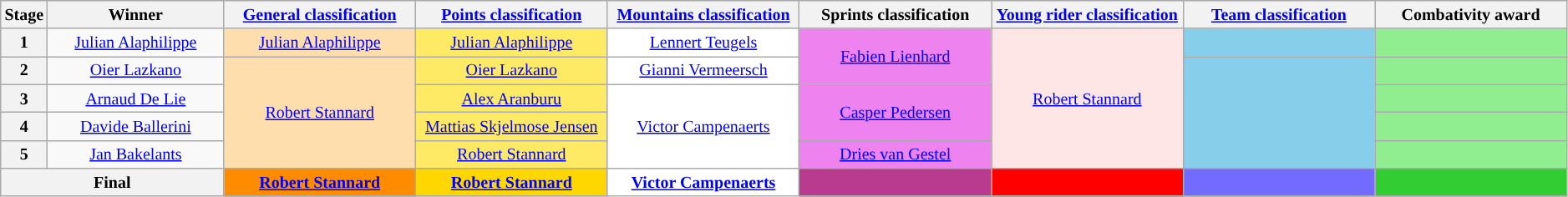<table class="wikitable" style="text-align: center; font-size:smaller;">
<tr style="background:#efefef;">
<th scope="col" style="width:1%;">Stage</th>
<th scope="col" style="width:11.5%;">Winner</th>
<th scope="col" style="width:12.5%;"><a href='#'>General classification</a><br></th>
<th scope="col" style="width:12.5%;"><a href='#'>Points classification</a><br></th>
<th scope="col" style="width:12.5%;"><a href='#'>Mountains classification</a><br></th>
<th scope="col" style="width:12.5%;">Sprints classification<br></th>
<th scope="col" style="width:12.5%;"><a href='#'>Young rider classification</a><br></th>
<th scope="col" style="width:12.5%;"><a href='#'>Team classification</a></th>
<th scope="col" style="width:12.5%;">Combativity award</th>
</tr>
<tr>
<th>1</th>
<td><a href='#'>Julian Alaphilippe</a></td>
<td style="background:navajowhite;"><a href='#'>Julian Alaphilippe</a></td>
<td style="background:#FFEA66;"><a href='#'>Julian Alaphilippe</a></td>
<td style="background:white;"><a href='#'>Lennert Teugels</a></td>
<td style="background:violet;" rowspan="2"><a href='#'>Fabien Lienhard</a></td>
<td style="background:#FFE6E6;" rowspan="5"><a href='#'>Robert Stannard</a></td>
<td style="background:skyblue;"></td>
<td style="background:lightgreen;"></td>
</tr>
<tr>
<th>2</th>
<td><a href='#'>Oier Lazkano</a></td>
<td style="background:navajowhite;" rowspan="4"><a href='#'>Robert Stannard</a></td>
<td style="background:#FFEA66;"><a href='#'>Oier Lazkano</a></td>
<td style="background:white;"><a href='#'>Gianni Vermeersch</a></td>
<td style="background:skyblue;" rowspan="4"></td>
<td style="background:lightgreen;"></td>
</tr>
<tr>
<th>3</th>
<td><a href='#'>Arnaud De Lie</a></td>
<td style="background:#FFEA66;"><a href='#'>Alex Aranburu</a></td>
<td style="background:white;" rowspan="3"><a href='#'>Victor Campenaerts</a></td>
<td style="background:violet;" rowspan="2"><a href='#'>Casper Pedersen</a></td>
<td style="background:lightgreen;"></td>
</tr>
<tr>
<th>4</th>
<td><a href='#'>Davide Ballerini</a></td>
<td style="background:#FFEA66;"><a href='#'>Mattias Skjelmose Jensen</a></td>
<td style="background:lightgreen;"></td>
</tr>
<tr>
<th>5</th>
<td><a href='#'>Jan Bakelants</a></td>
<td style="background:#FFEA66;"><a href='#'>Robert Stannard</a></td>
<td style="background:violet;"><a href='#'>Dries van Gestel</a></td>
<td style="background:lightgreen;"></td>
</tr>
<tr>
<th colspan="2">Final</th>
<th style="background:#FF8C00;"><a href='#'>Robert Stannard</a></th>
<th style="background:gold;"><a href='#'>Robert Stannard</a></th>
<th style="background:white;"><a href='#'>Victor Campenaerts</a></th>
<th style="background:#B93B8F;"></th>
<th style="background:#f00;"></th>
<th style="background:#736aff;"></th>
<th style="background:limegreen;"></th>
</tr>
</table>
